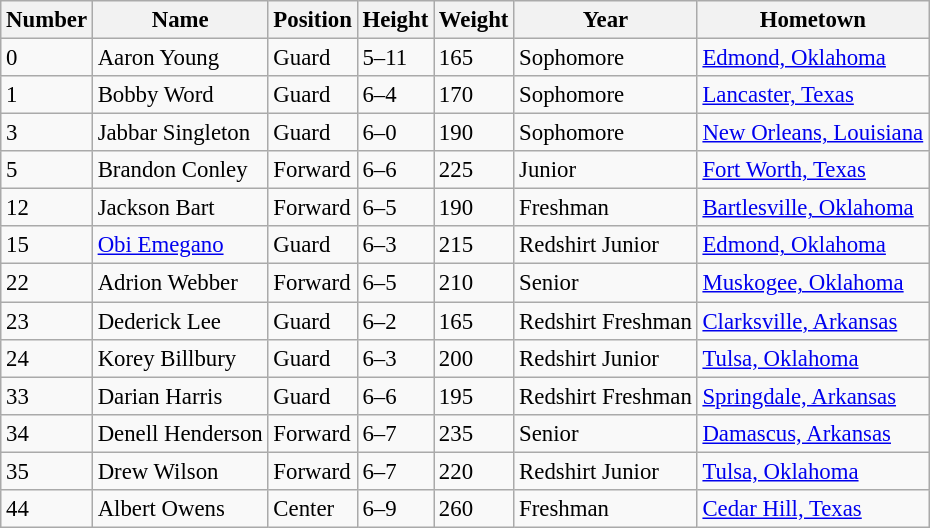<table class="wikitable sortable" style="font-size: 95%;">
<tr>
<th>Number</th>
<th>Name</th>
<th>Position</th>
<th>Height</th>
<th>Weight</th>
<th>Year</th>
<th>Hometown</th>
</tr>
<tr>
<td>0</td>
<td>Aaron Young</td>
<td>Guard</td>
<td>5–11</td>
<td>165</td>
<td>Sophomore</td>
<td><a href='#'>Edmond, Oklahoma</a></td>
</tr>
<tr>
<td>1</td>
<td>Bobby Word</td>
<td>Guard</td>
<td>6–4</td>
<td>170</td>
<td>Sophomore</td>
<td><a href='#'>Lancaster, Texas</a></td>
</tr>
<tr>
<td>3</td>
<td>Jabbar Singleton</td>
<td>Guard</td>
<td>6–0</td>
<td>190</td>
<td>Sophomore</td>
<td><a href='#'>New Orleans, Louisiana</a></td>
</tr>
<tr>
<td>5</td>
<td>Brandon Conley</td>
<td>Forward</td>
<td>6–6</td>
<td>225</td>
<td>Junior</td>
<td><a href='#'>Fort Worth, Texas</a></td>
</tr>
<tr>
<td>12</td>
<td>Jackson Bart</td>
<td>Forward</td>
<td>6–5</td>
<td>190</td>
<td>Freshman</td>
<td><a href='#'>Bartlesville, Oklahoma</a></td>
</tr>
<tr>
<td>15</td>
<td><a href='#'>Obi Emegano</a></td>
<td>Guard</td>
<td>6–3</td>
<td>215</td>
<td>Redshirt Junior</td>
<td><a href='#'>Edmond, Oklahoma</a></td>
</tr>
<tr>
<td>22</td>
<td>Adrion Webber</td>
<td>Forward</td>
<td>6–5</td>
<td>210</td>
<td>Senior</td>
<td><a href='#'>Muskogee, Oklahoma</a></td>
</tr>
<tr>
<td>23</td>
<td>Dederick Lee</td>
<td>Guard</td>
<td>6–2</td>
<td>165</td>
<td>Redshirt Freshman</td>
<td><a href='#'>Clarksville, Arkansas</a></td>
</tr>
<tr>
<td>24</td>
<td>Korey Billbury</td>
<td>Guard</td>
<td>6–3</td>
<td>200</td>
<td>Redshirt Junior</td>
<td><a href='#'>Tulsa, Oklahoma</a></td>
</tr>
<tr>
<td>33</td>
<td>Darian Harris</td>
<td>Guard</td>
<td>6–6</td>
<td>195</td>
<td>Redshirt Freshman</td>
<td><a href='#'>Springdale, Arkansas</a></td>
</tr>
<tr>
<td>34</td>
<td>Denell Henderson</td>
<td>Forward</td>
<td>6–7</td>
<td>235</td>
<td>Senior</td>
<td><a href='#'>Damascus, Arkansas</a></td>
</tr>
<tr>
<td>35</td>
<td>Drew Wilson</td>
<td>Forward</td>
<td>6–7</td>
<td>220</td>
<td>Redshirt Junior</td>
<td><a href='#'>Tulsa, Oklahoma</a></td>
</tr>
<tr>
<td>44</td>
<td>Albert Owens</td>
<td>Center</td>
<td>6–9</td>
<td>260</td>
<td>Freshman</td>
<td><a href='#'>Cedar Hill, Texas</a></td>
</tr>
</table>
